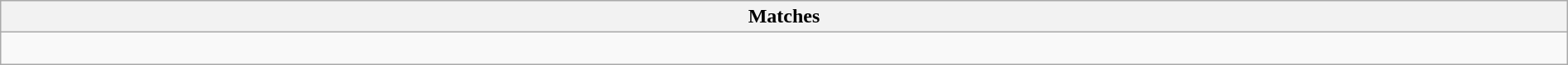<table class="wikitable collapsible collapsed" style="width:100%;">
<tr>
<th>Matches</th>
</tr>
<tr>
<td><br></td>
</tr>
</table>
